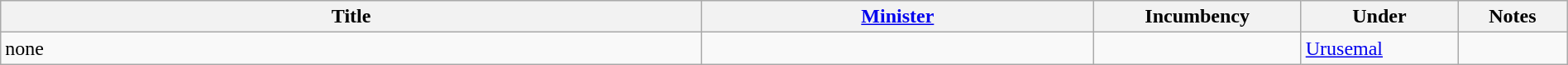<table class="wikitable" style="width:100%;">
<tr>
<th>Title</th>
<th style="width:25%;"><a href='#'>Minister</a></th>
<th style="width:160px;">Incumbency</th>
<th style="width:10%;">Under</th>
<th style="width:7%;">Notes</th>
</tr>
<tr>
<td>none</td>
<td></td>
<td></td>
<td><a href='#'>Urusemal</a></td>
<td></td>
</tr>
</table>
